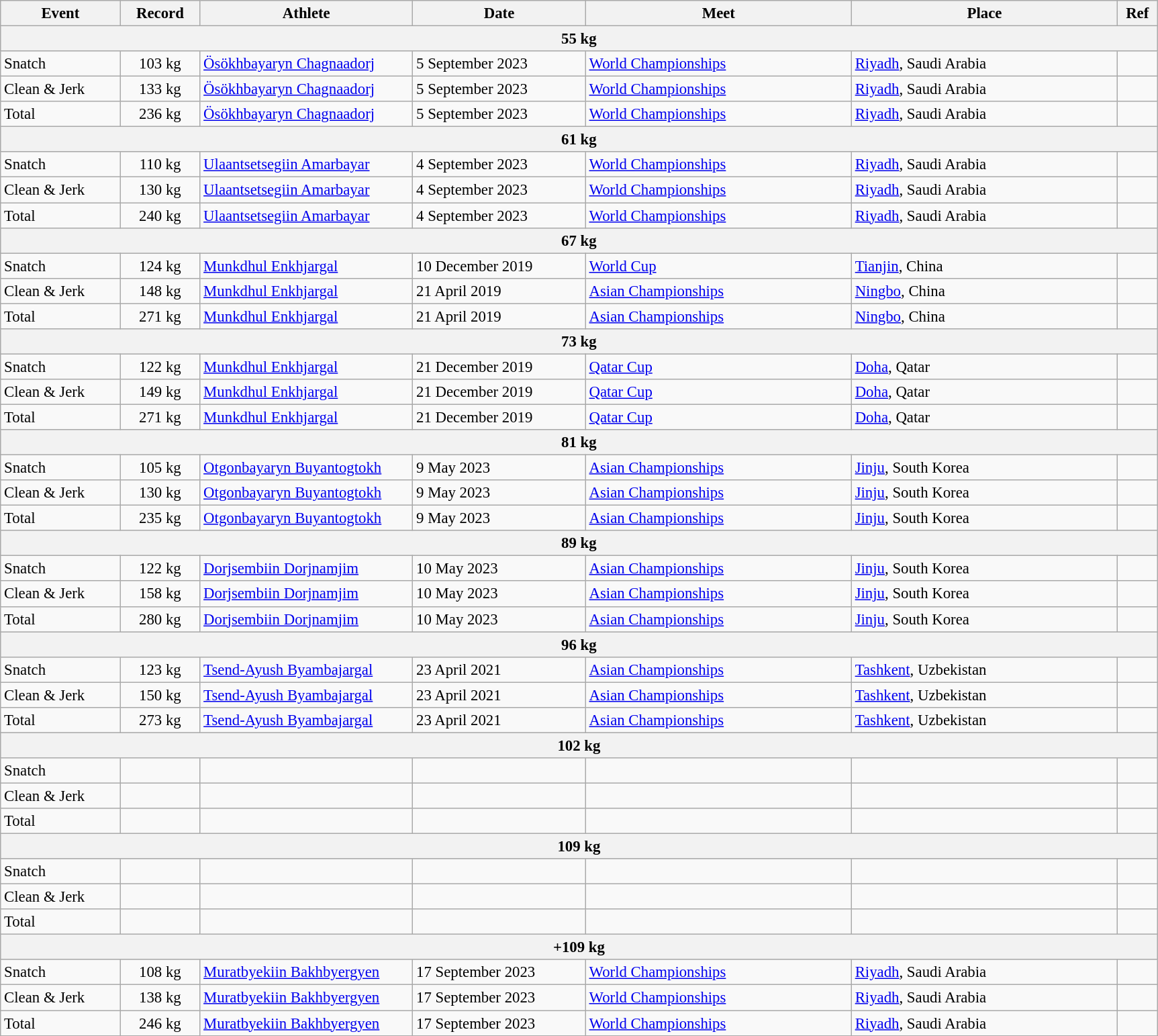<table class="wikitable" style="font-size:95%;">
<tr>
<th width=9%>Event</th>
<th width=6%>Record</th>
<th width=16%>Athlete</th>
<th width=13%>Date</th>
<th width=20%>Meet</th>
<th width=20%>Place</th>
<th width=3%>Ref</th>
</tr>
<tr bgcolor="#DDDDDD">
<th colspan="7">55 kg</th>
</tr>
<tr>
<td>Snatch</td>
<td align="center">103 kg</td>
<td><a href='#'>Ösökhbayaryn Chagnaadorj</a></td>
<td>5 September 2023</td>
<td><a href='#'>World Championships</a></td>
<td><a href='#'>Riyadh</a>, Saudi Arabia</td>
<td></td>
</tr>
<tr>
<td>Clean & Jerk</td>
<td align="center">133 kg</td>
<td><a href='#'>Ösökhbayaryn Chagnaadorj</a></td>
<td>5 September 2023</td>
<td><a href='#'>World Championships</a></td>
<td><a href='#'>Riyadh</a>, Saudi Arabia</td>
<td></td>
</tr>
<tr>
<td>Total</td>
<td align="center">236 kg</td>
<td><a href='#'>Ösökhbayaryn Chagnaadorj</a></td>
<td>5 September 2023</td>
<td><a href='#'>World Championships</a></td>
<td><a href='#'>Riyadh</a>, Saudi Arabia</td>
<td></td>
</tr>
<tr bgcolor="#DDDDDD">
<th colspan="7">61 kg</th>
</tr>
<tr>
<td>Snatch</td>
<td align="center">110 kg</td>
<td><a href='#'>Ulaantsetsegiin Amarbayar</a></td>
<td>4 September 2023</td>
<td><a href='#'>World Championships</a></td>
<td><a href='#'>Riyadh</a>, Saudi Arabia</td>
<td></td>
</tr>
<tr>
<td>Clean & Jerk</td>
<td align="center">130 kg</td>
<td><a href='#'>Ulaantsetsegiin Amarbayar</a></td>
<td>4 September 2023</td>
<td><a href='#'>World Championships</a></td>
<td><a href='#'>Riyadh</a>, Saudi Arabia</td>
<td></td>
</tr>
<tr>
<td>Total</td>
<td align="center">240 kg</td>
<td><a href='#'>Ulaantsetsegiin Amarbayar</a></td>
<td>4 September 2023</td>
<td><a href='#'>World Championships</a></td>
<td><a href='#'>Riyadh</a>, Saudi Arabia</td>
<td></td>
</tr>
<tr bgcolor="#DDDDDD">
<th colspan="7">67 kg</th>
</tr>
<tr>
<td>Snatch</td>
<td align="center">124 kg</td>
<td><a href='#'>Munkdhul Enkhjargal</a></td>
<td>10 December 2019</td>
<td><a href='#'>World Cup</a></td>
<td><a href='#'>Tianjin</a>, China</td>
<td></td>
</tr>
<tr>
<td>Clean & Jerk</td>
<td align="center">148 kg</td>
<td><a href='#'>Munkdhul Enkhjargal</a></td>
<td>21 April 2019</td>
<td><a href='#'>Asian Championships</a></td>
<td><a href='#'>Ningbo</a>, China</td>
<td></td>
</tr>
<tr>
<td>Total</td>
<td align="center">271 kg</td>
<td><a href='#'>Munkdhul Enkhjargal</a></td>
<td>21 April 2019</td>
<td><a href='#'>Asian Championships</a></td>
<td><a href='#'>Ningbo</a>, China</td>
<td></td>
</tr>
<tr bgcolor="#DDDDDD">
<th colspan="7">73 kg</th>
</tr>
<tr>
<td>Snatch</td>
<td align="center">122 kg</td>
<td><a href='#'>Munkdhul Enkhjargal</a></td>
<td>21 December 2019</td>
<td><a href='#'>Qatar Cup</a></td>
<td><a href='#'>Doha</a>, Qatar</td>
<td></td>
</tr>
<tr>
<td>Clean & Jerk</td>
<td align="center">149 kg</td>
<td><a href='#'>Munkdhul Enkhjargal</a></td>
<td>21 December 2019</td>
<td><a href='#'>Qatar Cup</a></td>
<td><a href='#'>Doha</a>, Qatar</td>
<td></td>
</tr>
<tr>
<td>Total</td>
<td align="center">271 kg</td>
<td><a href='#'>Munkdhul Enkhjargal</a></td>
<td>21 December 2019</td>
<td><a href='#'>Qatar Cup</a></td>
<td><a href='#'>Doha</a>, Qatar</td>
<td></td>
</tr>
<tr bgcolor="#DDDDDD">
<th colspan="7">81 kg</th>
</tr>
<tr>
<td>Snatch</td>
<td align="center">105 kg</td>
<td><a href='#'>Otgonbayaryn Buyantogtokh</a></td>
<td>9 May 2023</td>
<td><a href='#'>Asian Championships</a></td>
<td><a href='#'>Jinju</a>, South Korea</td>
<td></td>
</tr>
<tr>
<td>Clean & Jerk</td>
<td align="center">130 kg</td>
<td><a href='#'>Otgonbayaryn Buyantogtokh</a></td>
<td>9 May 2023</td>
<td><a href='#'>Asian Championships</a></td>
<td><a href='#'>Jinju</a>, South Korea</td>
<td></td>
</tr>
<tr>
<td>Total</td>
<td align="center">235 kg</td>
<td><a href='#'>Otgonbayaryn Buyantogtokh</a></td>
<td>9 May 2023</td>
<td><a href='#'>Asian Championships</a></td>
<td><a href='#'>Jinju</a>, South Korea</td>
<td></td>
</tr>
<tr bgcolor="#DDDDDD">
<th colspan="7">89 kg</th>
</tr>
<tr>
<td>Snatch</td>
<td align="center">122 kg</td>
<td><a href='#'>Dorjsembiin Dorjnamjim</a></td>
<td>10 May 2023</td>
<td><a href='#'>Asian Championships</a></td>
<td><a href='#'>Jinju</a>, South Korea</td>
<td></td>
</tr>
<tr>
<td>Clean & Jerk</td>
<td align="center">158 kg</td>
<td><a href='#'>Dorjsembiin Dorjnamjim</a></td>
<td>10 May 2023</td>
<td><a href='#'>Asian Championships</a></td>
<td><a href='#'>Jinju</a>, South Korea</td>
<td></td>
</tr>
<tr>
<td>Total</td>
<td align="center">280 kg</td>
<td><a href='#'>Dorjsembiin Dorjnamjim</a></td>
<td>10 May 2023</td>
<td><a href='#'>Asian Championships</a></td>
<td><a href='#'>Jinju</a>, South Korea</td>
<td></td>
</tr>
<tr bgcolor="#DDDDDD">
<th colspan="7">96 kg</th>
</tr>
<tr>
<td>Snatch</td>
<td align="center">123 kg</td>
<td><a href='#'>Tsend-Ayush Byambajargal</a></td>
<td>23 April 2021</td>
<td><a href='#'>Asian Championships</a></td>
<td><a href='#'>Tashkent</a>, Uzbekistan</td>
<td></td>
</tr>
<tr>
<td>Clean & Jerk</td>
<td align="center">150 kg</td>
<td><a href='#'>Tsend-Ayush Byambajargal</a></td>
<td>23 April 2021</td>
<td><a href='#'>Asian Championships</a></td>
<td><a href='#'>Tashkent</a>, Uzbekistan</td>
<td></td>
</tr>
<tr>
<td>Total</td>
<td align="center">273 kg</td>
<td><a href='#'>Tsend-Ayush Byambajargal</a></td>
<td>23 April 2021</td>
<td><a href='#'>Asian Championships</a></td>
<td><a href='#'>Tashkent</a>, Uzbekistan</td>
<td></td>
</tr>
<tr bgcolor="#DDDDDD">
<th colspan="7">102 kg</th>
</tr>
<tr>
<td>Snatch</td>
<td align="center"></td>
<td></td>
<td></td>
<td></td>
<td></td>
<td></td>
</tr>
<tr>
<td>Clean & Jerk</td>
<td align="center"></td>
<td></td>
<td></td>
<td></td>
<td></td>
<td></td>
</tr>
<tr>
<td>Total</td>
<td align="center"></td>
<td></td>
<td></td>
<td></td>
<td></td>
<td></td>
</tr>
<tr bgcolor="#DDDDDD">
<th colspan="7">109 kg</th>
</tr>
<tr>
<td>Snatch</td>
<td align="center"></td>
<td></td>
<td></td>
<td></td>
<td></td>
<td></td>
</tr>
<tr>
<td>Clean & Jerk</td>
<td align="center"></td>
<td></td>
<td></td>
<td></td>
<td></td>
<td></td>
</tr>
<tr>
<td>Total</td>
<td align="center"></td>
<td></td>
<td></td>
<td></td>
<td></td>
<td></td>
</tr>
<tr bgcolor="#DDDDDD">
<th colspan="7">+109 kg</th>
</tr>
<tr>
<td>Snatch</td>
<td align="center">108 kg</td>
<td><a href='#'>Muratbyekiin Bakhbyergyen</a></td>
<td>17 September 2023</td>
<td><a href='#'>World Championships</a></td>
<td><a href='#'>Riyadh</a>, Saudi Arabia</td>
<td></td>
</tr>
<tr>
<td>Clean & Jerk</td>
<td align="center">138 kg</td>
<td><a href='#'>Muratbyekiin Bakhbyergyen</a></td>
<td>17 September 2023</td>
<td><a href='#'>World Championships</a></td>
<td><a href='#'>Riyadh</a>, Saudi Arabia</td>
<td></td>
</tr>
<tr>
<td>Total</td>
<td align="center">246 kg</td>
<td><a href='#'>Muratbyekiin Bakhbyergyen</a></td>
<td>17 September 2023</td>
<td><a href='#'>World Championships</a></td>
<td><a href='#'>Riyadh</a>, Saudi Arabia</td>
<td></td>
</tr>
</table>
